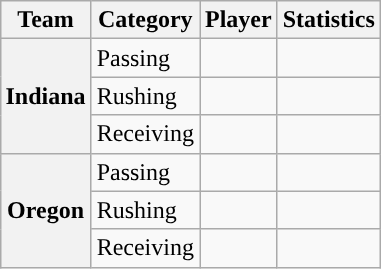<table class="wikitable" style="float:right">
<tr>
<th>Team</th>
<th>Category</th>
<th>Player</th>
<th>Statistics</th>
</tr>
<tr>
<th rowspan=3>Indiana</th>
<td>Passing</td>
<td></td>
<td></td>
</tr>
<tr>
<td>Rushing</td>
<td></td>
<td></td>
</tr>
<tr>
<td>Receiving</td>
<td></td>
<td></td>
</tr>
<tr>
<th rowspan=3>Oregon</th>
<td>Passing</td>
<td></td>
<td></td>
</tr>
<tr>
<td>Rushing</td>
<td></td>
<td></td>
</tr>
<tr>
<td>Receiving</td>
<td></td>
<td></td>
</tr>
</table>
